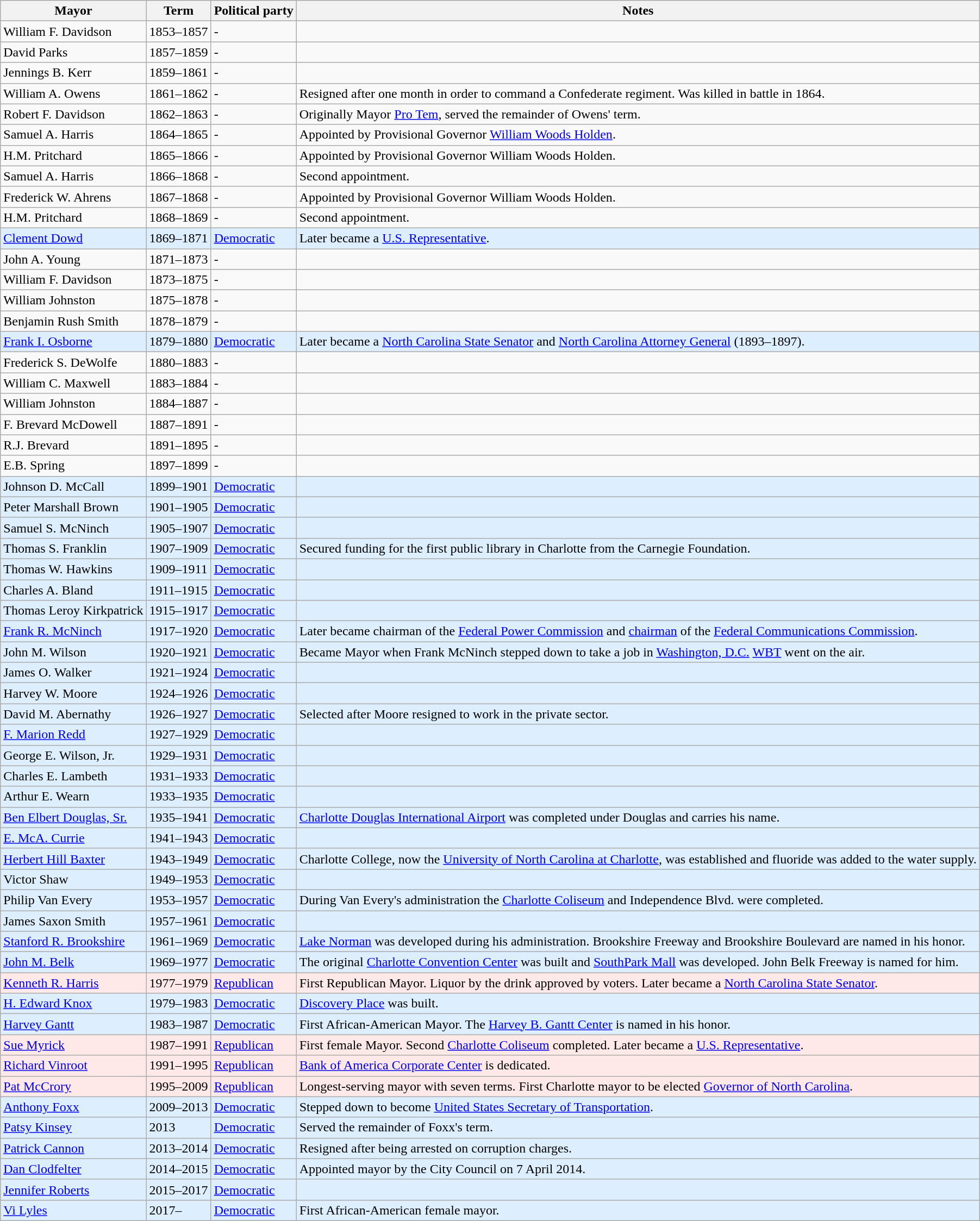<table class="wikitable">
<tr>
<th>Mayor</th>
<th>Term</th>
<th>Political party</th>
<th>Notes</th>
</tr>
<tr>
<td>William F. Davidson</td>
<td>1853–1857</td>
<td>-</td>
<td></td>
</tr>
<tr>
<td>David Parks</td>
<td>1857–1859</td>
<td>-</td>
<td></td>
</tr>
<tr>
<td>Jennings B. Kerr</td>
<td>1859–1861</td>
<td>-</td>
<td></td>
</tr>
<tr>
<td>William A. Owens</td>
<td>1861–1862</td>
<td>-</td>
<td>Resigned after one month in order to command a Confederate regiment. Was killed in battle in 1864.</td>
</tr>
<tr>
<td>Robert F. Davidson</td>
<td>1862–1863</td>
<td>-</td>
<td>Originally Mayor <a href='#'>Pro Tem</a>, served the remainder of Owens' term.</td>
</tr>
<tr>
<td>Samuel A. Harris</td>
<td>1864–1865</td>
<td>-</td>
<td>Appointed by Provisional Governor <a href='#'>William Woods Holden</a>.</td>
</tr>
<tr>
<td>H.M. Pritchard</td>
<td>1865–1866</td>
<td>-</td>
<td>Appointed by Provisional Governor William Woods Holden.</td>
</tr>
<tr>
<td>Samuel A. Harris</td>
<td>1866–1868</td>
<td>-</td>
<td>Second appointment.</td>
</tr>
<tr>
<td>Frederick W. Ahrens</td>
<td>1867–1868</td>
<td>-</td>
<td>Appointed by Provisional Governor William Woods Holden.</td>
</tr>
<tr>
<td>H.M. Pritchard</td>
<td>1868–1869</td>
<td>-</td>
<td>Second appointment.</td>
</tr>
<tr style="background:#def;">
<td><a href='#'>Clement Dowd</a></td>
<td>1869–1871</td>
<td><a href='#'>Democratic</a></td>
<td>Later became a <a href='#'>U.S. Representative</a>.</td>
</tr>
<tr>
<td>John A. Young</td>
<td>1871–1873</td>
<td>-</td>
<td></td>
</tr>
<tr>
<td>William F. Davidson</td>
<td>1873–1875</td>
<td>-</td>
<td></td>
</tr>
<tr>
<td>William Johnston</td>
<td>1875–1878</td>
<td>-</td>
<td></td>
</tr>
<tr>
<td>Benjamin Rush Smith</td>
<td>1878–1879</td>
<td>-</td>
<td></td>
</tr>
<tr style="background:#def;">
<td><a href='#'>Frank I. Osborne</a></td>
<td>1879–1880</td>
<td><a href='#'>Democratic</a></td>
<td>Later became a <a href='#'>North Carolina State Senator</a> and <a href='#'>North Carolina Attorney General</a> (1893–1897).</td>
</tr>
<tr>
<td>Frederick S. DeWolfe</td>
<td>1880–1883</td>
<td>-</td>
<td></td>
</tr>
<tr>
<td>William C. Maxwell</td>
<td>1883–1884</td>
<td>-</td>
<td></td>
</tr>
<tr>
<td>William Johnston</td>
<td>1884–1887</td>
<td>-</td>
<td></td>
</tr>
<tr>
<td>F. Brevard McDowell</td>
<td>1887–1891</td>
<td>-</td>
<td></td>
</tr>
<tr>
<td>R.J. Brevard</td>
<td>1891–1895</td>
<td>-</td>
<td></td>
</tr>
<tr>
<td>E.B. Spring</td>
<td>1897–1899</td>
<td>-</td>
<td></td>
</tr>
<tr style="background:#def;">
<td>Johnson D. McCall</td>
<td>1899–1901</td>
<td><a href='#'>Democratic</a></td>
<td></td>
</tr>
<tr style="background:#def;">
<td>Peter Marshall Brown</td>
<td>1901–1905</td>
<td><a href='#'>Democratic</a></td>
<td></td>
</tr>
<tr style="background:#def;">
<td>Samuel S. McNinch</td>
<td>1905–1907</td>
<td><a href='#'>Democratic</a></td>
<td></td>
</tr>
<tr style="background:#def;">
<td>Thomas S. Franklin</td>
<td>1907–1909</td>
<td><a href='#'>Democratic</a></td>
<td>Secured funding for the first public library in Charlotte from the Carnegie Foundation.</td>
</tr>
<tr style="background:#def;">
<td>Thomas W. Hawkins</td>
<td>1909–1911</td>
<td><a href='#'>Democratic</a></td>
<td></td>
</tr>
<tr style="background:#def;">
<td>Charles A. Bland</td>
<td>1911–1915</td>
<td><a href='#'>Democratic</a></td>
<td></td>
</tr>
<tr style="background:#def;">
<td>Thomas Leroy Kirkpatrick</td>
<td>1915–1917</td>
<td><a href='#'>Democratic</a></td>
<td></td>
</tr>
<tr style="background:#def;">
<td><a href='#'>Frank R. McNinch</a></td>
<td>1917–1920</td>
<td><a href='#'>Democratic</a></td>
<td>Later became chairman of the <a href='#'>Federal Power Commission</a> and <a href='#'>chairman</a> of the <a href='#'>Federal Communications Commission</a>.</td>
</tr>
<tr style="background:#def;">
<td>John M. Wilson</td>
<td>1920–1921</td>
<td><a href='#'>Democratic</a></td>
<td>Became Mayor when Frank McNinch stepped down to take a job in <a href='#'>Washington, D.C.</a> <a href='#'>WBT</a> went on the air.</td>
</tr>
<tr style="background:#def;">
<td>James O. Walker</td>
<td>1921–1924</td>
<td><a href='#'>Democratic</a></td>
<td></td>
</tr>
<tr style="background:#def;">
<td>Harvey W. Moore</td>
<td>1924–1926</td>
<td><a href='#'>Democratic</a></td>
<td></td>
</tr>
<tr style="background:#def;">
<td>David M. Abernathy</td>
<td>1926–1927</td>
<td><a href='#'>Democratic</a></td>
<td>Selected after Moore resigned to work in the private sector.</td>
</tr>
<tr style="background:#def;">
<td><a href='#'>F. Marion Redd</a></td>
<td>1927–1929</td>
<td><a href='#'>Democratic</a></td>
<td></td>
</tr>
<tr style="background:#def;">
<td>George E. Wilson, Jr.</td>
<td>1929–1931</td>
<td><a href='#'>Democratic</a></td>
<td></td>
</tr>
<tr style="background:#def;">
<td>Charles E. Lambeth</td>
<td>1931–1933</td>
<td><a href='#'>Democratic</a></td>
<td></td>
</tr>
<tr style="background:#def;">
<td>Arthur E. Wearn</td>
<td>1933–1935</td>
<td><a href='#'>Democratic</a></td>
<td></td>
</tr>
<tr style="background:#def;">
<td><a href='#'>Ben Elbert Douglas, Sr.</a></td>
<td>1935–1941</td>
<td><a href='#'>Democratic</a></td>
<td><a href='#'>Charlotte Douglas International Airport</a> was completed under Douglas and carries his name.</td>
</tr>
<tr style="background:#def;">
<td><a href='#'>E. McA. Currie</a></td>
<td>1941–1943</td>
<td><a href='#'>Democratic</a></td>
<td></td>
</tr>
<tr style="background:#def;">
<td><a href='#'>Herbert Hill Baxter</a></td>
<td>1943–1949</td>
<td><a href='#'>Democratic</a></td>
<td>Charlotte College, now the <a href='#'>University of North Carolina at Charlotte</a>, was established and fluoride was added to the water supply.</td>
</tr>
<tr style="background:#def;">
<td>Victor Shaw</td>
<td>1949–1953</td>
<td><a href='#'>Democratic</a></td>
<td></td>
</tr>
<tr style="background:#def;">
<td>Philip Van Every</td>
<td>1953–1957</td>
<td><a href='#'>Democratic</a></td>
<td>During Van Every's administration the <a href='#'>Charlotte Coliseum</a> and Independence Blvd. were completed.</td>
</tr>
<tr style="background:#def;">
<td>James Saxon Smith</td>
<td>1957–1961</td>
<td><a href='#'>Democratic</a></td>
<td></td>
</tr>
<tr style="background:#def;">
<td><a href='#'>Stanford R. Brookshire</a></td>
<td>1961–1969</td>
<td><a href='#'>Democratic</a></td>
<td><a href='#'>Lake Norman</a> was developed during his administration. Brookshire Freeway and Brookshire Boulevard are named in his honor.</td>
</tr>
<tr style="background:#def;">
<td><a href='#'>John M. Belk</a></td>
<td>1969–1977</td>
<td><a href='#'>Democratic</a></td>
<td>The original <a href='#'>Charlotte Convention Center</a> was built and <a href='#'>SouthPark Mall</a> was developed. John Belk Freeway is named for him.</td>
</tr>
<tr style="background:#ffe8e8;">
<td><a href='#'>Kenneth R. Harris</a></td>
<td>1977–1979</td>
<td><a href='#'>Republican</a></td>
<td>First Republican Mayor. Liquor by the drink approved by voters. Later became a <a href='#'>North Carolina State Senator</a>.</td>
</tr>
<tr style="background:#def;">
<td><a href='#'>H. Edward Knox</a></td>
<td>1979–1983</td>
<td><a href='#'>Democratic</a></td>
<td><a href='#'>Discovery Place</a> was built.</td>
</tr>
<tr style="background:#def;">
<td><a href='#'>Harvey Gantt</a></td>
<td>1983–1987</td>
<td><a href='#'>Democratic</a></td>
<td>First African-American Mayor. The <a href='#'>Harvey B. Gantt Center</a> is named in his honor.</td>
</tr>
<tr style="background:#ffe8e8;">
<td><a href='#'>Sue Myrick</a></td>
<td>1987–1991</td>
<td><a href='#'>Republican</a></td>
<td>First female Mayor. Second <a href='#'>Charlotte Coliseum</a> completed. Later became a <a href='#'>U.S. Representative</a>.</td>
</tr>
<tr style="background:#ffe8e8;">
<td><a href='#'>Richard Vinroot</a></td>
<td>1991–1995</td>
<td><a href='#'>Republican</a></td>
<td><a href='#'>Bank of America Corporate Center</a> is dedicated.</td>
</tr>
<tr style="background:#ffe8e8;">
<td><a href='#'>Pat McCrory</a></td>
<td>1995–2009</td>
<td><a href='#'>Republican</a></td>
<td>Longest-serving mayor with seven terms. First Charlotte mayor to be elected <a href='#'>Governor of North Carolina</a>.</td>
</tr>
<tr style="background:#def;">
<td><a href='#'>Anthony Foxx</a></td>
<td>2009–2013</td>
<td><a href='#'>Democratic</a></td>
<td>Stepped down to become <a href='#'>United States Secretary of Transportation</a>.</td>
</tr>
<tr style="background:#def;">
<td><a href='#'>Patsy Kinsey</a></td>
<td>2013</td>
<td><a href='#'>Democratic</a></td>
<td>Served the remainder of Foxx's term.</td>
</tr>
<tr style="background:#def;">
<td><a href='#'>Patrick Cannon</a></td>
<td>2013–2014</td>
<td><a href='#'>Democratic</a></td>
<td>Resigned after being arrested on corruption charges.</td>
</tr>
<tr style="background:#def;">
<td><a href='#'>Dan Clodfelter</a></td>
<td>2014–2015</td>
<td><a href='#'>Democratic</a></td>
<td>Appointed mayor by the City Council on 7 April 2014.</td>
</tr>
<tr style="background:#def;">
<td><a href='#'>Jennifer Roberts</a></td>
<td>2015–2017</td>
<td><a href='#'>Democratic</a></td>
<td></td>
</tr>
<tr style="background:#def;">
<td><a href='#'>Vi Lyles</a></td>
<td>2017–</td>
<td><a href='#'>Democratic</a></td>
<td>First African-American female mayor.</td>
</tr>
</table>
